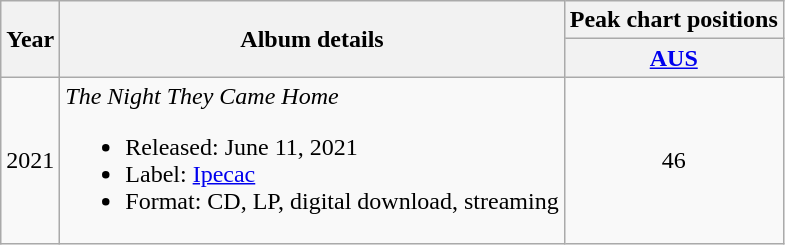<table class="wikitable">
<tr>
<th rowspan="2">Year</th>
<th rowspan="2">Album details</th>
<th>Peak chart positions</th>
</tr>
<tr>
<th><a href='#'>AUS</a><br></th>
</tr>
<tr>
<td>2021</td>
<td><em>The Night They Came Home</em><br><ul><li>Released: June 11, 2021</li><li>Label: <a href='#'>Ipecac</a></li><li>Format: CD, LP, digital download, streaming</li></ul></td>
<td style="text-align:center;">46<br></td>
</tr>
</table>
